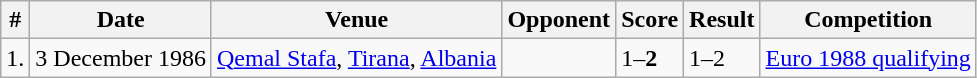<table class="wikitable" style="font-size:100%">
<tr>
<th>#</th>
<th>Date</th>
<th>Venue</th>
<th>Opponent</th>
<th>Score</th>
<th>Result</th>
<th>Competition</th>
</tr>
<tr>
<td>1.</td>
<td>3 December 1986</td>
<td><a href='#'>Qemal Stafa</a>, <a href='#'>Tirana</a>, <a href='#'>Albania</a></td>
<td></td>
<td>1–<strong>2</strong></td>
<td>1–2</td>
<td><a href='#'>Euro 1988 qualifying</a></td>
</tr>
</table>
